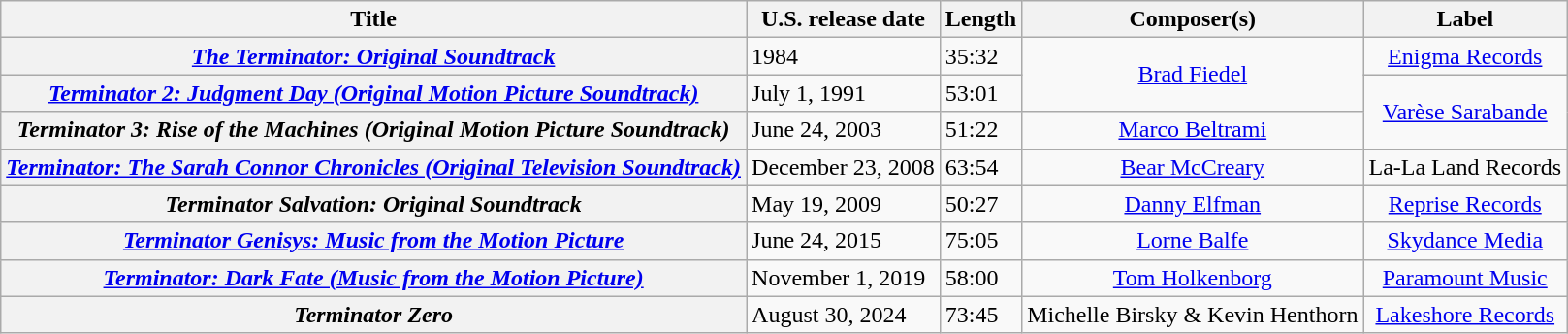<table class="wikitable plainrowheaders" style="text-align:center;">
<tr>
<th>Title</th>
<th>U.S. release date</th>
<th>Length</th>
<th>Composer(s)</th>
<th>Label</th>
</tr>
<tr>
<th scope="row"><em><a href='#'>The Terminator: Original Soundtrack</a></em></th>
<td style="text-align:left">1984</td>
<td style="text-align:left">35:32</td>
<td rowspan="2"><a href='#'>Brad Fiedel</a></td>
<td><a href='#'>Enigma Records</a></td>
</tr>
<tr>
<th scope="row"><em><a href='#'>Terminator 2: Judgment Day (Original Motion Picture Soundtrack)</a></em></th>
<td style="text-align:left">July 1, 1991</td>
<td style="text-align:left">53:01</td>
<td rowspan="2"><a href='#'>Varèse Sarabande</a></td>
</tr>
<tr>
<th scope="row"><em>Terminator 3: Rise of the Machines (Original Motion Picture Soundtrack)</em></th>
<td style="text-align:left">June 24, 2003</td>
<td style="text-align:left">51:22</td>
<td><a href='#'>Marco Beltrami</a></td>
</tr>
<tr>
<th scope="row"><em><a href='#'>Terminator: The Sarah Connor Chronicles (Original Television Soundtrack)</a></em></th>
<td style="text-align:left">December 23, 2008</td>
<td style="text-align:left">63:54</td>
<td><a href='#'>Bear McCreary</a></td>
<td>La-La Land Records</td>
</tr>
<tr>
<th scope="row"><em>Terminator Salvation: Original Soundtrack</em></th>
<td style="text-align:left">May 19, 2009</td>
<td style="text-align:left">50:27</td>
<td><a href='#'>Danny Elfman</a></td>
<td><a href='#'>Reprise Records</a></td>
</tr>
<tr>
<th scope="row"><em><a href='#'>Terminator Genisys: Music from the Motion Picture</a></em></th>
<td style="text-align:left">June 24, 2015</td>
<td style="text-align:left">75:05</td>
<td><a href='#'>Lorne Balfe</a></td>
<td><a href='#'>Skydance Media</a></td>
</tr>
<tr>
<th scope="row"><em><a href='#'>Terminator: Dark Fate (Music from the Motion Picture)</a></em></th>
<td style="text-align:left">November 1, 2019</td>
<td style="text-align:left">58:00</td>
<td><a href='#'>Tom Holkenborg</a></td>
<td><a href='#'>Paramount Music</a></td>
</tr>
<tr>
<th scope="row"><em>Terminator Zero</em></th>
<td style="text-align:left">August 30, 2024</td>
<td style="text-align:left">73:45</td>
<td>Michelle Birsky & Kevin Henthorn</td>
<td><a href='#'>Lakeshore Records</a></td>
</tr>
</table>
